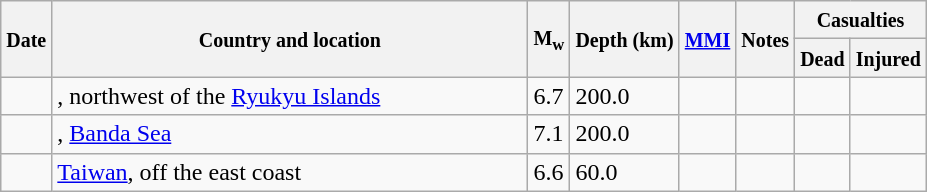<table class="wikitable sortable sort-under" style="border:1px black; margin-left:1em;">
<tr>
<th rowspan="2"><small>Date</small></th>
<th rowspan="2" style="width: 310px"><small>Country and location</small></th>
<th rowspan="2"><small>M<sub>w</sub></small></th>
<th rowspan="2"><small>Depth (km)</small></th>
<th rowspan="2"><small><a href='#'>MMI</a></small></th>
<th rowspan="2" class="unsortable"><small>Notes</small></th>
<th colspan="2"><small>Casualties</small></th>
</tr>
<tr>
<th><small>Dead</small></th>
<th><small>Injured</small></th>
</tr>
<tr>
<td></td>
<td>, northwest of the <a href='#'>Ryukyu Islands</a></td>
<td>6.7</td>
<td>200.0</td>
<td></td>
<td></td>
<td></td>
<td></td>
</tr>
<tr>
<td></td>
<td>, <a href='#'>Banda Sea</a></td>
<td>7.1</td>
<td>200.0</td>
<td></td>
<td></td>
<td></td>
<td></td>
</tr>
<tr>
<td></td>
<td> <a href='#'>Taiwan</a>, off the east coast</td>
<td>6.6</td>
<td>60.0</td>
<td></td>
<td></td>
<td></td>
<td></td>
</tr>
</table>
